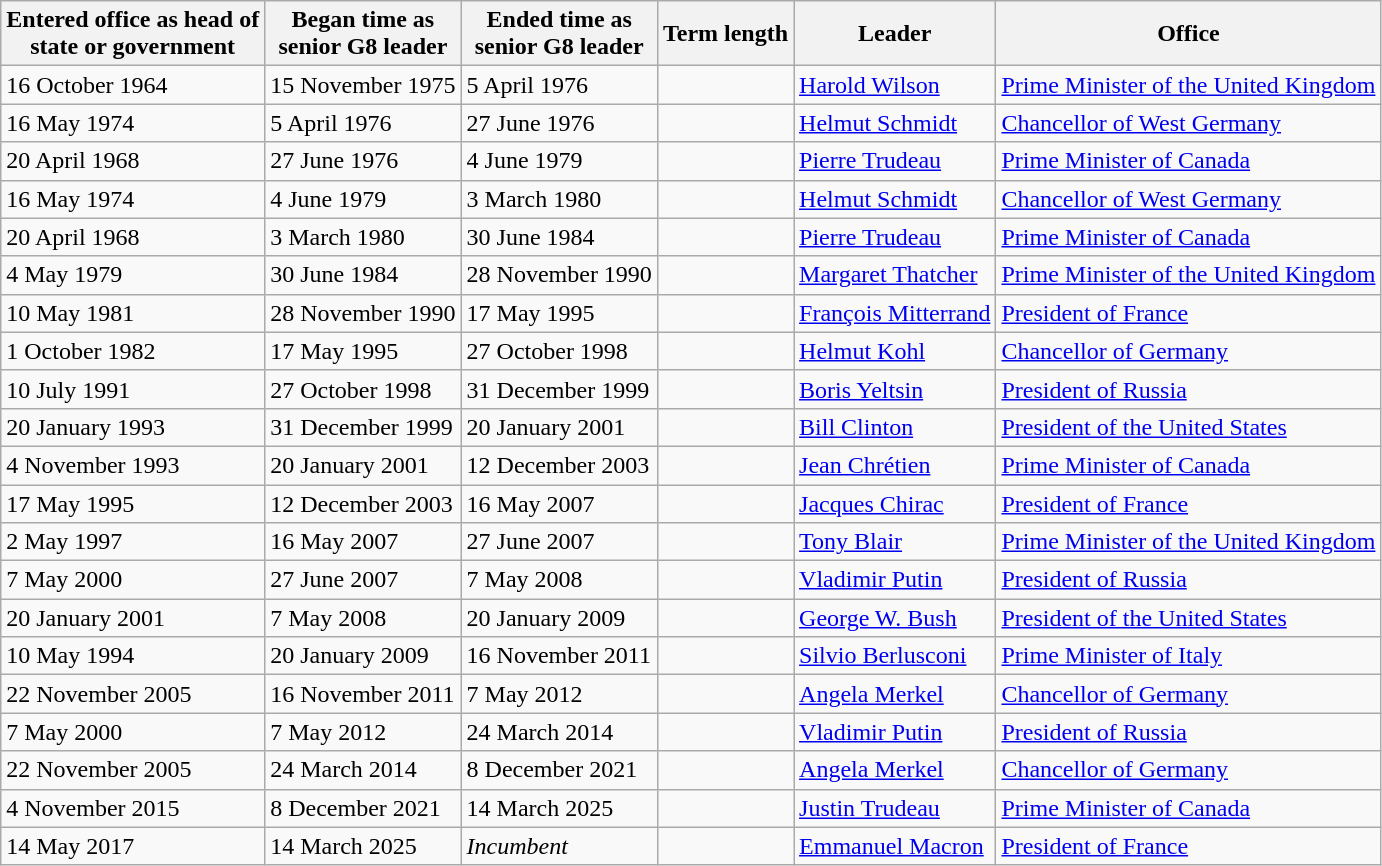<table class="wikitable sortable">
<tr>
<th>Entered office as head of<br>state or government</th>
<th>Began time as<br>senior G8 leader</th>
<th>Ended time as<br>senior G8 leader</th>
<th>Term length</th>
<th>Leader</th>
<th>Office</th>
</tr>
<tr>
<td>16 October 1964</td>
<td>15 November 1975</td>
<td>5 April 1976</td>
<td></td>
<td><a href='#'>Harold Wilson</a></td>
<td> <a href='#'>Prime Minister of the United Kingdom</a></td>
</tr>
<tr>
<td>16 May 1974</td>
<td>5 April 1976</td>
<td>27 June 1976</td>
<td></td>
<td><a href='#'>Helmut Schmidt</a></td>
<td> <a href='#'>Chancellor of West Germany</a></td>
</tr>
<tr>
<td>20 April 1968</td>
<td>27 June 1976</td>
<td>4 June 1979</td>
<td></td>
<td><a href='#'>Pierre Trudeau</a></td>
<td> <a href='#'>Prime Minister of Canada</a></td>
</tr>
<tr>
<td>16 May 1974</td>
<td>4 June 1979</td>
<td>3 March 1980</td>
<td></td>
<td><a href='#'>Helmut Schmidt</a></td>
<td> <a href='#'>Chancellor of West Germany</a></td>
</tr>
<tr>
<td>20 April 1968</td>
<td>3 March 1980</td>
<td>30 June 1984</td>
<td></td>
<td><a href='#'>Pierre Trudeau</a></td>
<td> <a href='#'>Prime Minister of Canada</a></td>
</tr>
<tr>
<td>4 May 1979</td>
<td>30 June 1984</td>
<td>28 November 1990</td>
<td></td>
<td><a href='#'>Margaret Thatcher</a></td>
<td> <a href='#'>Prime Minister of the United Kingdom</a></td>
</tr>
<tr>
<td>10 May 1981</td>
<td>28 November 1990</td>
<td>17 May 1995</td>
<td></td>
<td><a href='#'>François Mitterrand</a></td>
<td> <a href='#'>President of France</a></td>
</tr>
<tr>
<td>1 October 1982</td>
<td>17 May 1995</td>
<td>27 October 1998</td>
<td></td>
<td><a href='#'>Helmut Kohl</a></td>
<td> <a href='#'>Chancellor of Germany</a></td>
</tr>
<tr>
<td>10 July 1991</td>
<td>27 October 1998</td>
<td>31 December 1999</td>
<td></td>
<td><a href='#'>Boris Yeltsin</a></td>
<td> <a href='#'>President of Russia</a></td>
</tr>
<tr>
<td>20 January 1993</td>
<td>31 December 1999</td>
<td>20 January 2001</td>
<td></td>
<td><a href='#'>Bill Clinton</a></td>
<td> <a href='#'>President of the United States</a></td>
</tr>
<tr>
<td>4 November 1993</td>
<td>20 January 2001</td>
<td>12 December 2003</td>
<td></td>
<td><a href='#'>Jean Chrétien</a></td>
<td> <a href='#'>Prime Minister of Canada</a></td>
</tr>
<tr>
<td>17 May 1995</td>
<td>12 December 2003</td>
<td>16 May 2007</td>
<td></td>
<td><a href='#'>Jacques Chirac</a></td>
<td> <a href='#'>President of France</a></td>
</tr>
<tr>
<td>2 May 1997</td>
<td>16 May 2007</td>
<td>27 June 2007</td>
<td></td>
<td><a href='#'>Tony Blair</a></td>
<td> <a href='#'>Prime Minister of the United Kingdom</a></td>
</tr>
<tr>
<td>7 May 2000</td>
<td>27 June 2007</td>
<td>7 May 2008</td>
<td></td>
<td><a href='#'>Vladimir Putin</a></td>
<td> <a href='#'>President of Russia</a></td>
</tr>
<tr>
<td>20 January 2001</td>
<td>7 May 2008</td>
<td>20 January 2009</td>
<td></td>
<td><a href='#'>George W. Bush</a></td>
<td> <a href='#'>President of the United States</a></td>
</tr>
<tr>
<td>10 May 1994</td>
<td>20 January 2009</td>
<td>16 November 2011</td>
<td></td>
<td><a href='#'>Silvio Berlusconi</a></td>
<td> <a href='#'>Prime Minister of Italy</a></td>
</tr>
<tr>
<td>22 November 2005</td>
<td>16 November 2011</td>
<td>7 May 2012</td>
<td></td>
<td><a href='#'>Angela Merkel</a></td>
<td> <a href='#'>Chancellor of Germany</a></td>
</tr>
<tr>
<td>7 May 2000</td>
<td>7 May 2012</td>
<td>24 March 2014</td>
<td></td>
<td><a href='#'>Vladimir Putin</a></td>
<td> <a href='#'>President of Russia</a></td>
</tr>
<tr>
<td>22 November 2005</td>
<td>24 March 2014</td>
<td>8 December 2021</td>
<td></td>
<td><a href='#'>Angela Merkel</a></td>
<td> <a href='#'>Chancellor of Germany</a></td>
</tr>
<tr>
<td>4 November 2015</td>
<td>8 December 2021</td>
<td>14 March 2025</td>
<td></td>
<td><a href='#'>Justin Trudeau</a></td>
<td> <a href='#'>Prime Minister of Canada</a></td>
</tr>
<tr>
<td>14 May 2017</td>
<td>14 March 2025</td>
<td><em>Incumbent</em></td>
<td><em></em></td>
<td><a href='#'>Emmanuel Macron</a></td>
<td> <a href='#'>President of France</a></td>
</tr>
</table>
